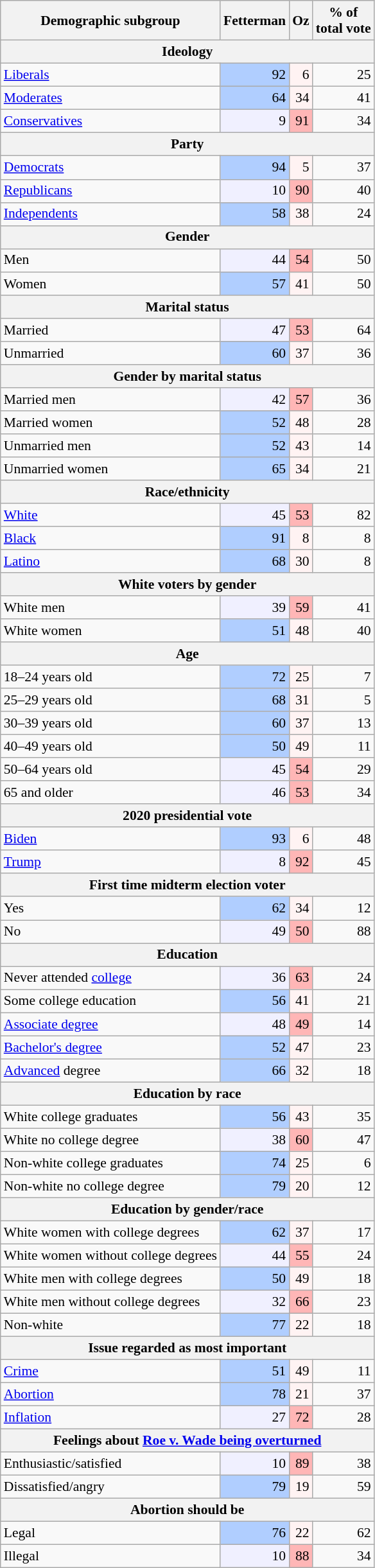<table class="wikitable sortable" style="font-size:90%; line-height:1.2">
<tr>
<th>Demographic subgroup</th>
<th>Fetterman</th>
<th>Oz</th>
<th>% of<br>total vote</th>
</tr>
<tr>
<th colspan="4">Ideology</th>
</tr>
<tr>
<td><a href='#'>Liberals</a></td>
<td style="text-align:right; background:#b0ceff;">92</td>
<td style="text-align:right; background:#fff3f3;">6</td>
<td style="text-align:right;">25</td>
</tr>
<tr>
<td><a href='#'>Moderates</a></td>
<td style="text-align:right; background:#b0ceff;">64</td>
<td style="text-align:right; background:#fff3f3;">34</td>
<td style="text-align:right;">41</td>
</tr>
<tr>
<td><a href='#'>Conservatives</a></td>
<td style="text-align:right; background:#f0f0ff;">9</td>
<td style="text-align:right; background:#ffb6b6;">91</td>
<td style="text-align:right;">34</td>
</tr>
<tr>
<th colspan="4">Party</th>
</tr>
<tr>
<td><a href='#'>Democrats</a></td>
<td style="text-align:right; background:#b0ceff;">94</td>
<td style="text-align:right; background:#fff3f3;">5</td>
<td style="text-align:right;">37</td>
</tr>
<tr>
<td><a href='#'>Republicans</a></td>
<td style="text-align:right; background:#f0f0ff;">10</td>
<td style="text-align:right; background:#ffb6b6;">90</td>
<td style="text-align:right;">40</td>
</tr>
<tr>
<td><a href='#'>Independents</a></td>
<td style="text-align:right; background:#b0ceff;">58</td>
<td style="text-align:right; background:#fff3f3;">38</td>
<td style="text-align:right;">24</td>
</tr>
<tr>
<th colspan="4">Gender</th>
</tr>
<tr>
<td>Men</td>
<td style="text-align:right; background:#f0f0ff;">44</td>
<td style="text-align:right; background:#ffb6b6;">54</td>
<td style="text-align:right;">50</td>
</tr>
<tr>
<td>Women</td>
<td style="text-align:right; background:#b0ceff;">57</td>
<td style="text-align:right; background:#fff3f3;">41</td>
<td style="text-align:right;">50</td>
</tr>
<tr>
<th colspan="4">Marital status</th>
</tr>
<tr>
<td>Married</td>
<td style="text-align:right; background:#f0f0ff;">47</td>
<td style="text-align:right; background:#ffb6b6;">53</td>
<td style="text-align:right;">64</td>
</tr>
<tr>
<td>Unmarried</td>
<td style="text-align:right; background:#b0ceff;">60</td>
<td style="text-align:right; background:#fff3f3;">37</td>
<td style="text-align:right;">36</td>
</tr>
<tr>
<th colspan="4">Gender by marital status</th>
</tr>
<tr>
<td>Married men</td>
<td style="text-align:right; background:#f0f0ff;">42</td>
<td style="text-align:right; background:#ffb6b6;">57</td>
<td style="text-align:right;">36</td>
</tr>
<tr>
<td>Married women</td>
<td style="text-align:right; background:#b0ceff;">52</td>
<td style="text-align:right; background:#fff3f3;">48</td>
<td style="text-align:right;">28</td>
</tr>
<tr>
<td>Unmarried men</td>
<td style="text-align:right; background:#b0ceff;">52</td>
<td style="text-align:right; background:#fff3f3;">43</td>
<td style="text-align:right;">14</td>
</tr>
<tr>
<td>Unmarried women</td>
<td style="text-align:right; background:#b0ceff;">65</td>
<td style="text-align:right; background:#fff3f3;">34</td>
<td style="text-align:right;">21</td>
</tr>
<tr>
<th colspan="4">Race/ethnicity</th>
</tr>
<tr>
<td><a href='#'>White</a></td>
<td style="text-align:right; background:#f0f0ff;">45</td>
<td style="text-align:right; background:#ffb6b6;">53</td>
<td style="text-align:right;">82</td>
</tr>
<tr>
<td><a href='#'>Black</a></td>
<td style="text-align:right; background:#b0ceff;">91</td>
<td style="text-align:right; background:#fff3f3;">8</td>
<td style="text-align:right;">8</td>
</tr>
<tr>
<td><a href='#'>Latino</a></td>
<td style="text-align:right; background:#b0ceff;">68</td>
<td style="text-align:right; background:#fff3f3;">30</td>
<td style="text-align:right;">8</td>
</tr>
<tr>
<th colspan="4">White voters by gender</th>
</tr>
<tr>
<td>White men</td>
<td style="text-align:right; background:#f0f0ff;">39</td>
<td style="text-align:right; background:#ffb6b6;">59</td>
<td style="text-align:right;">41</td>
</tr>
<tr>
<td>White women</td>
<td style="text-align:right; background:#b0ceff;">51</td>
<td style="text-align:right; background:#fff3f3;">48</td>
<td style="text-align:right;">40</td>
</tr>
<tr>
<th colspan="4">Age</th>
</tr>
<tr>
<td>18–24 years old</td>
<td style="text-align:right; background:#b0ceff;">72</td>
<td style="text-align:right; background:#fff3f3;">25</td>
<td style="text-align:right;">7</td>
</tr>
<tr>
<td>25–29 years old</td>
<td style="text-align:right; background:#b0ceff;">68</td>
<td style="text-align:right; background:#fff3f3;">31</td>
<td style="text-align:right;">5</td>
</tr>
<tr>
<td>30–39 years old</td>
<td style="text-align:right; background:#b0ceff;">60</td>
<td style="text-align:right; background:#fff3f3;">37</td>
<td style="text-align:right;">13</td>
</tr>
<tr>
<td>40–49 years old</td>
<td style="text-align:right; background:#b0ceff;">50</td>
<td style="text-align:right; background:#fff3f3;">49</td>
<td style="text-align:right;">11</td>
</tr>
<tr>
<td>50–64 years old</td>
<td style="text-align:right; background:#f0f0ff;">45</td>
<td style="text-align:right; background:#ffb6b6;">54</td>
<td style="text-align:right;">29</td>
</tr>
<tr>
<td>65 and older</td>
<td style="text-align:right; background:#f0f0ff;">46</td>
<td style="text-align:right; background:#ffb6b6;">53</td>
<td style="text-align:right;">34</td>
</tr>
<tr>
<th colspan="4">2020 presidential vote</th>
</tr>
<tr>
<td><a href='#'>Biden</a></td>
<td style="text-align:right; background:#b0ceff;">93</td>
<td style="text-align:right; background:#fff3f3;">6</td>
<td style="text-align:right;">48</td>
</tr>
<tr>
<td><a href='#'>Trump</a></td>
<td style="text-align:right; background:#f0f0ff;">8</td>
<td style="text-align:right; background:#ffb6b6;">92</td>
<td style="text-align:right;">45</td>
</tr>
<tr>
<th colspan="4">First time midterm election voter</th>
</tr>
<tr>
<td>Yes</td>
<td style="text-align:right; background:#b0ceff;">62</td>
<td style="text-align:right; background:#fff3f3;">34</td>
<td style="text-align:right;">12</td>
</tr>
<tr>
<td>No</td>
<td style="text-align:right; background:#f0f0ff;">49</td>
<td style="text-align:right; background:#ffb6b6;">50</td>
<td style="text-align:right;">88</td>
</tr>
<tr>
<th colspan="4">Education</th>
</tr>
<tr>
<td>Never attended <a href='#'>college</a></td>
<td style="text-align:right; background:#f0f0ff;">36</td>
<td style="text-align:right; background:#ffb6b6;">63</td>
<td style="text-align:right;">24</td>
</tr>
<tr>
<td>Some college education</td>
<td style="text-align:right; background:#b0ceff;">56</td>
<td style="text-align:right; background:#fff3f3;">41</td>
<td style="text-align:right;">21</td>
</tr>
<tr>
<td><a href='#'>Associate degree</a></td>
<td style="text-align:right; background:#f0f0ff">48</td>
<td style="text-align:right; background:#ffb6b6">49</td>
<td style="text-align:right;">14</td>
</tr>
<tr>
<td><a href='#'>Bachelor's degree</a></td>
<td style="text-align:right; background:#b0ceff;">52</td>
<td style="text-align:right; background:#fff3f3;">47</td>
<td style="text-align:right;">23</td>
</tr>
<tr>
<td><a href='#'>Advanced</a> degree</td>
<td style="text-align:right; background:#b0ceff;">66</td>
<td style="text-align:right; background:#fff3f3;">32</td>
<td style="text-align:right;">18</td>
</tr>
<tr>
<th colspan="4">Education by race</th>
</tr>
<tr>
<td>White college graduates</td>
<td style="text-align:right; background:#b0ceff;">56</td>
<td style="text-align:right; background:#fff3f3;">43</td>
<td style="text-align:right;">35</td>
</tr>
<tr>
<td>White no college degree</td>
<td style="text-align:right; background:#f0f0ff;">38</td>
<td style="text-align:right; background:#ffb6b6;">60</td>
<td style="text-align:right;">47</td>
</tr>
<tr>
<td>Non-white college graduates</td>
<td style="text-align:right; background:#b0ceff;">74</td>
<td style="text-align:right; background:#fff3f3;">25</td>
<td style="text-align:right;">6</td>
</tr>
<tr>
<td>Non-white no college degree</td>
<td style="text-align:right; background:#b0ceff;">79</td>
<td style="text-align:right; background:#fff3f3;">20</td>
<td style="text-align:right;">12</td>
</tr>
<tr>
<th colspan="4">Education by gender/race</th>
</tr>
<tr>
<td>White women with college degrees</td>
<td style="text-align:right; background:#b0ceff;">62</td>
<td style="text-align:right; background:#fff3f3;">37</td>
<td style="text-align:right;">17</td>
</tr>
<tr>
<td>White women without college degrees</td>
<td style="text-align:right; background:#f0f0ff;">44</td>
<td style="text-align:right; background:#ffb6b6;">55</td>
<td style="text-align:right;">24</td>
</tr>
<tr>
<td>White men with college degrees</td>
<td style="text-align:right; background:#b0ceff;">50</td>
<td style="text-align:right; background:#fff3f3;">49</td>
<td style="text-align:right;">18</td>
</tr>
<tr>
<td>White men without college degrees</td>
<td style="text-align:right; background:#f0f0ff;">32</td>
<td style="text-align:right; background:#ffb6b6;">66</td>
<td style="text-align:right;">23</td>
</tr>
<tr>
<td>Non-white</td>
<td style="text-align:right; background:#b0ceff;">77</td>
<td style="text-align:right; background:#fff3f3;">22</td>
<td style="text-align:right;">18</td>
</tr>
<tr>
<th colspan="4">Issue regarded as most important</th>
</tr>
<tr>
<td><a href='#'>Crime</a></td>
<td style="text-align:right; background:#b0ceff;">51</td>
<td style="text-align:right; background:#fff3f3;">49</td>
<td style="text-align:right;">11</td>
</tr>
<tr>
<td><a href='#'>Abortion</a></td>
<td style="text-align:right; background:#b0ceff">78</td>
<td style="text-align:right; background:#fff3f3">21</td>
<td style="text-align:right;">37</td>
</tr>
<tr>
<td><a href='#'>Inflation</a></td>
<td style="text-align:right; background:#f0f0ff">27</td>
<td style="text-align:right; background:#ffb6b6;">72</td>
<td style="text-align:right;">28</td>
</tr>
<tr>
<th colspan="4">Feelings about <a href='#'>Roe v. Wade being overturned</a></th>
</tr>
<tr>
<td>Enthusiastic/satisfied</td>
<td style="text-align:right; background:#f0f0ff;">10</td>
<td style="text-align:right; background:#ffb6b6;">89</td>
<td style="text-align:right;">38</td>
</tr>
<tr>
<td>Dissatisfied/angry</td>
<td style="text-align:right; background:#b0ceff">79</td>
<td style="text-align:right; background:#fff3f3">19</td>
<td style="text-align:right;">59</td>
</tr>
<tr>
<th colspan="4">Abortion should be</th>
</tr>
<tr>
<td>Legal</td>
<td style="text-align:right; background:#b0ceff;">76</td>
<td style="text-align:right; background:#fff3f3;">22</td>
<td style="text-align:right;">62</td>
</tr>
<tr>
<td>Illegal</td>
<td style="text-align:right; background:#f0f0ff;">10</td>
<td style="text-align:right; background:#ffb6b6;">88</td>
<td style="text-align:right;">34</td>
</tr>
</table>
